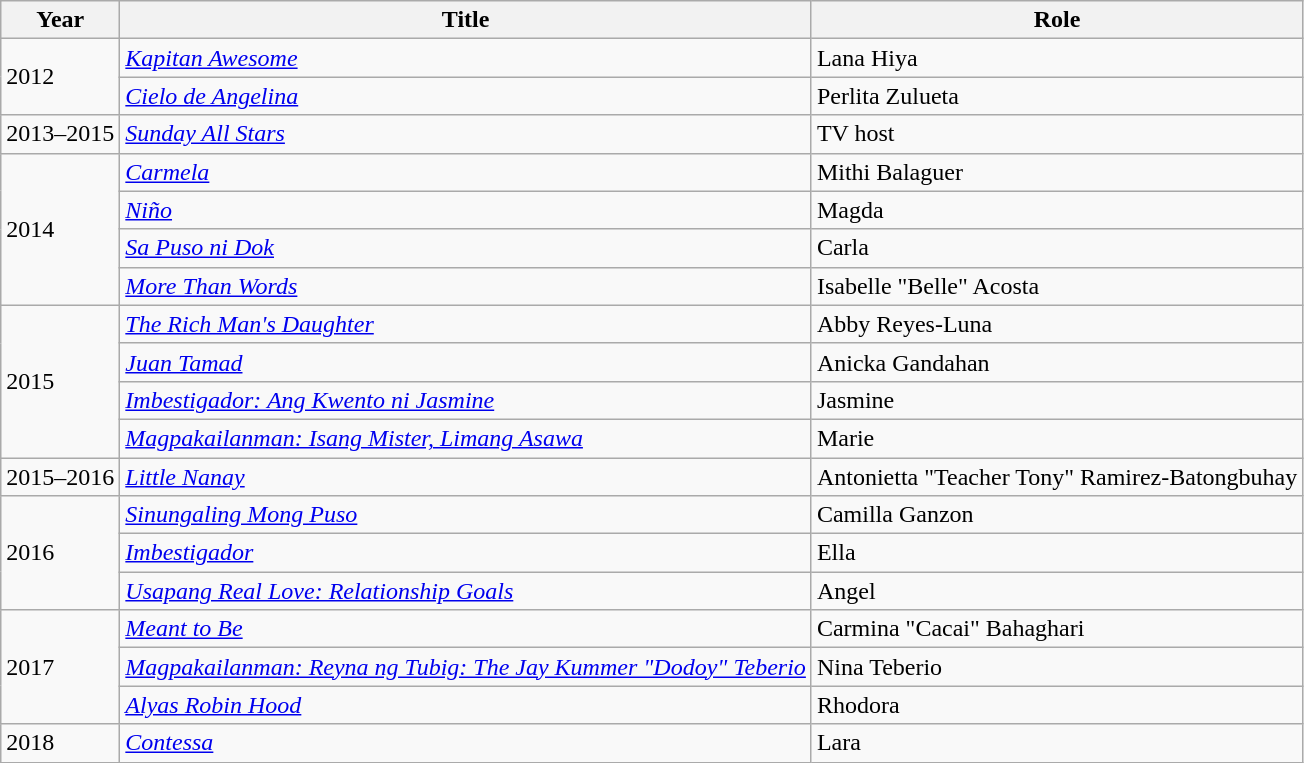<table class="wikitable sortable">
<tr>
<th>Year</th>
<th>Title</th>
<th>Role</th>
</tr>
<tr>
<td rowspan="2">2012</td>
<td><em><a href='#'>Kapitan Awesome</a></em></td>
<td>Lana Hiya</td>
</tr>
<tr>
<td><em><a href='#'>Cielo de Angelina</a></em></td>
<td>Perlita Zulueta</td>
</tr>
<tr>
<td>2013–2015</td>
<td><em><a href='#'>Sunday All Stars</a></em></td>
<td>TV host</td>
</tr>
<tr>
<td rowspan="4">2014</td>
<td><em><a href='#'>Carmela</a></em></td>
<td>Mithi Balaguer</td>
</tr>
<tr>
<td><em><a href='#'>Niño</a></em></td>
<td>Magda</td>
</tr>
<tr>
<td><em><a href='#'>Sa Puso ni Dok</a></em></td>
<td>Carla</td>
</tr>
<tr>
<td><em><a href='#'>More Than Words</a></em></td>
<td>Isabelle "Belle" Acosta</td>
</tr>
<tr>
<td rowspan="4">2015</td>
<td><em><a href='#'>The Rich Man's Daughter</a></em></td>
<td>Abby Reyes-Luna</td>
</tr>
<tr>
<td><em><a href='#'>Juan Tamad</a></em></td>
<td>Anicka Gandahan</td>
</tr>
<tr>
<td><em><a href='#'>Imbestigador: Ang Kwento ni Jasmine</a></em></td>
<td>Jasmine</td>
</tr>
<tr>
<td><em><a href='#'>Magpakailanman: Isang Mister, Limang Asawa</a></em></td>
<td>Marie</td>
</tr>
<tr>
<td>2015–2016</td>
<td><em><a href='#'>Little Nanay</a></em></td>
<td>Antonietta "Teacher Tony" Ramirez-Batongbuhay</td>
</tr>
<tr>
<td rowspan="3">2016</td>
<td><em><a href='#'>Sinungaling Mong Puso</a></em></td>
<td>Camilla Ganzon</td>
</tr>
<tr>
<td><em><a href='#'>Imbestigador</a></em></td>
<td>Ella</td>
</tr>
<tr>
<td><em><a href='#'>Usapang Real Love: Relationship Goals</a></em></td>
<td>Angel</td>
</tr>
<tr>
<td rowspan=3>2017</td>
<td><em><a href='#'>Meant to Be</a></em></td>
<td>Carmina "Cacai" Bahaghari</td>
</tr>
<tr>
<td><em><a href='#'>Magpakailanman: Reyna ng Tubig: The Jay Kummer "Dodoy" Teberio</a></em></td>
<td>Nina Teberio</td>
</tr>
<tr>
<td><a href='#'><em>Alyas Robin Hood</em></a></td>
<td>Rhodora</td>
</tr>
<tr>
<td>2018</td>
<td><em><a href='#'>Contessa</a></em></td>
<td>Lara</td>
</tr>
</table>
